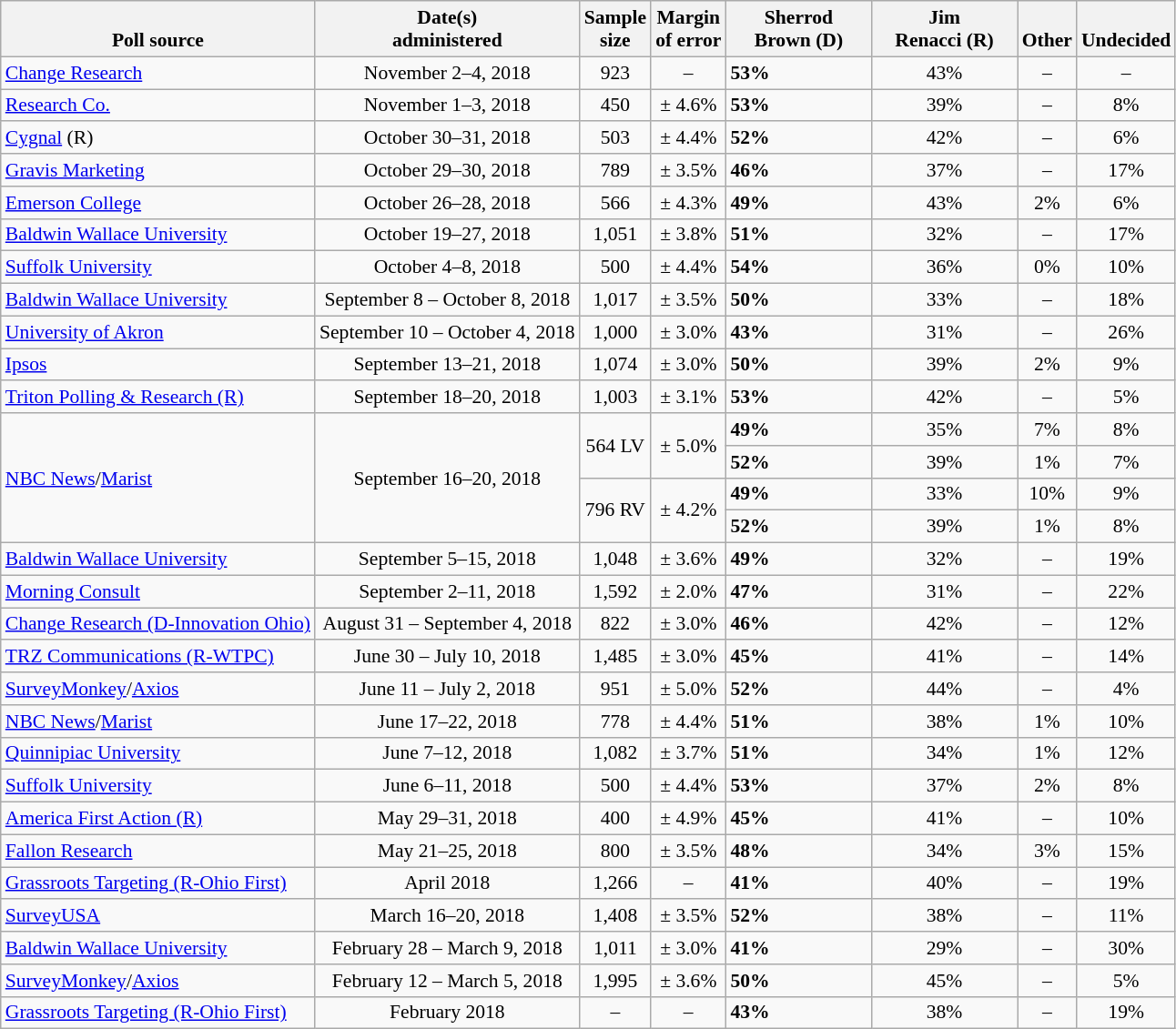<table class="wikitable" style="font-size:90%;">
<tr valign=bottom>
<th>Poll source</th>
<th>Date(s)<br>administered</th>
<th>Sample<br>size</th>
<th>Margin<br>of error</th>
<th style="width:100px;">Sherrod<br>Brown (D)</th>
<th style="width:100px;">Jim<br>Renacci (R)</th>
<th>Other</th>
<th>Undecided</th>
</tr>
<tr>
<td><a href='#'>Change Research</a></td>
<td align=center>November 2–4, 2018</td>
<td align=center>923</td>
<td align=center>–</td>
<td><strong>53%</strong></td>
<td align=center>43%</td>
<td align=center>–</td>
<td align=center>–</td>
</tr>
<tr>
<td><a href='#'>Research Co.</a></td>
<td align=center>November 1–3, 2018</td>
<td align=center>450</td>
<td align=center>± 4.6%</td>
<td><strong>53%</strong></td>
<td align=center>39%</td>
<td align=center>–</td>
<td align=center>8%</td>
</tr>
<tr>
<td><a href='#'>Cygnal</a> (R)</td>
<td align=center>October 30–31, 2018</td>
<td align=center>503</td>
<td align=center>± 4.4%</td>
<td><strong>52%</strong></td>
<td align=center>42%</td>
<td align=center>–</td>
<td align=center>6%</td>
</tr>
<tr>
<td><a href='#'>Gravis Marketing</a></td>
<td align=center>October 29–30, 2018</td>
<td align=center>789</td>
<td align=center>± 3.5%</td>
<td><strong>46%</strong></td>
<td align=center>37%</td>
<td align=center>–</td>
<td align=center>17%</td>
</tr>
<tr>
<td><a href='#'>Emerson College</a></td>
<td align=center>October 26–28, 2018</td>
<td align=center>566</td>
<td align=center>± 4.3%</td>
<td><strong>49%</strong></td>
<td align=center>43%</td>
<td align=center>2%</td>
<td align=center>6%</td>
</tr>
<tr>
<td><a href='#'>Baldwin Wallace University</a></td>
<td align=center>October 19–27, 2018</td>
<td align=center>1,051</td>
<td align=center>± 3.8%</td>
<td><strong>51%</strong></td>
<td align=center>32%</td>
<td align=center>–</td>
<td align=center>17%</td>
</tr>
<tr>
<td><a href='#'>Suffolk University</a></td>
<td align=center>October 4–8, 2018</td>
<td align=center>500</td>
<td align=center>± 4.4%</td>
<td><strong>54%</strong></td>
<td align=center>36%</td>
<td align=center>0%</td>
<td align=center>10%</td>
</tr>
<tr>
<td><a href='#'>Baldwin Wallace University</a></td>
<td align=center>September 8 – October 8, 2018</td>
<td align=center>1,017</td>
<td align=center>± 3.5%</td>
<td><strong>50%</strong></td>
<td align=center>33%</td>
<td align=center>–</td>
<td align=center>18%</td>
</tr>
<tr>
<td><a href='#'>University of Akron</a></td>
<td align=center>September 10 – October 4, 2018</td>
<td align=center>1,000</td>
<td align=center>± 3.0%</td>
<td><strong>43%</strong></td>
<td align=center>31%</td>
<td align=center>–</td>
<td align=center>26%</td>
</tr>
<tr>
<td><a href='#'>Ipsos</a></td>
<td align=center>September 13–21, 2018</td>
<td align=center>1,074</td>
<td align=center>± 3.0%</td>
<td><strong>50%</strong></td>
<td align=center>39%</td>
<td align=center>2%</td>
<td align=center>9%</td>
</tr>
<tr>
<td><a href='#'>Triton Polling & Research (R)</a></td>
<td align=center>September 18–20, 2018</td>
<td align=center>1,003</td>
<td align=center>± 3.1%</td>
<td><strong>53%</strong></td>
<td align=center>42%</td>
<td align=center>–</td>
<td align=center>5%</td>
</tr>
<tr>
<td rowspan=4><a href='#'>NBC News</a>/<a href='#'>Marist</a></td>
<td rowspan=4 align=center>September 16–20, 2018</td>
<td rowspan=2 align=center>564 LV</td>
<td rowspan=2 align=center>± 5.0%</td>
<td><strong>49%</strong></td>
<td align=center>35%</td>
<td align=center>7%</td>
<td align=center>8%</td>
</tr>
<tr>
<td><strong>52%</strong></td>
<td align=center>39%</td>
<td align=center>1%</td>
<td align=center>7%</td>
</tr>
<tr>
<td rowspan=2 align=center>796 RV</td>
<td rowspan=2 align=center>± 4.2%</td>
<td><strong>49%</strong></td>
<td align=center>33%</td>
<td align=center>10%</td>
<td align=center>9%</td>
</tr>
<tr>
<td><strong>52%</strong></td>
<td align=center>39%</td>
<td align=center>1%</td>
<td align=center>8%</td>
</tr>
<tr>
<td><a href='#'>Baldwin Wallace University</a></td>
<td align=center>September 5–15, 2018</td>
<td align=center>1,048</td>
<td align=center>± 3.6%</td>
<td><strong>49%</strong></td>
<td align=center>32%</td>
<td align=center>–</td>
<td align=center>19%</td>
</tr>
<tr>
<td><a href='#'>Morning Consult</a></td>
<td align=center>September 2–11, 2018</td>
<td align=center>1,592</td>
<td align=center>± 2.0%</td>
<td><strong>47%</strong></td>
<td align=center>31%</td>
<td align=center>–</td>
<td align=center>22%</td>
</tr>
<tr>
<td><a href='#'>Change Research (D-Innovation Ohio)</a></td>
<td align=center>August 31 – September 4, 2018</td>
<td align=center>822</td>
<td align=center>± 3.0%</td>
<td><strong>46%</strong></td>
<td align=center>42%</td>
<td align=center>–</td>
<td align=center>12%</td>
</tr>
<tr>
<td><a href='#'>TRZ Communications (R-WTPC)</a></td>
<td align=center>June 30 – July 10, 2018</td>
<td align=center>1,485</td>
<td align=center>± 3.0%</td>
<td><strong>45%</strong></td>
<td align=center>41%</td>
<td align=center>–</td>
<td align=center>14%</td>
</tr>
<tr>
<td><a href='#'>SurveyMonkey</a>/<a href='#'>Axios</a></td>
<td align=center>June 11 – July 2, 2018</td>
<td align=center>951</td>
<td align=center>± 5.0%</td>
<td><strong>52%</strong></td>
<td align=center>44%</td>
<td align=center>–</td>
<td align=center>4%</td>
</tr>
<tr>
<td><a href='#'>NBC News</a>/<a href='#'>Marist</a></td>
<td align=center>June 17–22, 2018</td>
<td align=center>778</td>
<td align=center>± 4.4%</td>
<td><strong>51%</strong></td>
<td align=center>38%</td>
<td align=center>1%</td>
<td align=center>10%</td>
</tr>
<tr>
<td><a href='#'>Quinnipiac University</a></td>
<td align=center>June 7–12, 2018</td>
<td align=center>1,082</td>
<td align=center>± 3.7%</td>
<td><strong>51%</strong></td>
<td align=center>34%</td>
<td align=center>1%</td>
<td align=center>12%</td>
</tr>
<tr>
<td><a href='#'>Suffolk University</a></td>
<td align=center>June 6–11, 2018</td>
<td align=center>500</td>
<td align=center>± 4.4%</td>
<td><strong>53%</strong></td>
<td align=center>37%</td>
<td align=center>2%</td>
<td align=center>8%</td>
</tr>
<tr>
<td><a href='#'>America First Action (R)</a></td>
<td align=center>May 29–31, 2018</td>
<td align=center>400</td>
<td align=center>± 4.9%</td>
<td><strong>45%</strong></td>
<td align=center>41%</td>
<td align=center>–</td>
<td align=center>10%</td>
</tr>
<tr>
<td><a href='#'>Fallon Research</a></td>
<td align=center>May 21–25, 2018</td>
<td align=center>800</td>
<td align=center>± 3.5%</td>
<td><strong>48%</strong></td>
<td align=center>34%</td>
<td align=center>3%</td>
<td align=center>15%</td>
</tr>
<tr>
<td><a href='#'>Grassroots Targeting (R-Ohio First)</a></td>
<td align=center>April 2018</td>
<td align=center>1,266</td>
<td align=center>–</td>
<td><strong>41%</strong></td>
<td align=center>40%</td>
<td align=center>–</td>
<td align=center>19%</td>
</tr>
<tr>
<td><a href='#'>SurveyUSA</a></td>
<td align=center>March 16–20, 2018</td>
<td align=center>1,408</td>
<td align=center>± 3.5%</td>
<td><strong>52%</strong></td>
<td align=center>38%</td>
<td align=center>–</td>
<td align=center>11%</td>
</tr>
<tr>
<td><a href='#'>Baldwin Wallace University</a></td>
<td align=center>February 28 – March 9, 2018</td>
<td align=center>1,011</td>
<td align=center>± 3.0%</td>
<td><strong>41%</strong></td>
<td align=center>29%</td>
<td align=center>–</td>
<td align=center>30%</td>
</tr>
<tr>
<td><a href='#'>SurveyMonkey</a>/<a href='#'>Axios</a></td>
<td align=center>February 12 – March 5, 2018</td>
<td align=center>1,995</td>
<td align=center>± 3.6%</td>
<td><strong>50%</strong></td>
<td align=center>45%</td>
<td align=center>–</td>
<td align=center>5%</td>
</tr>
<tr>
<td><a href='#'>Grassroots Targeting (R-Ohio First)</a></td>
<td align=center>February 2018</td>
<td align=center>–</td>
<td align=center>–</td>
<td><strong>43%</strong></td>
<td align=center>38%</td>
<td align=center>–</td>
<td align=center>19%</td>
</tr>
</table>
